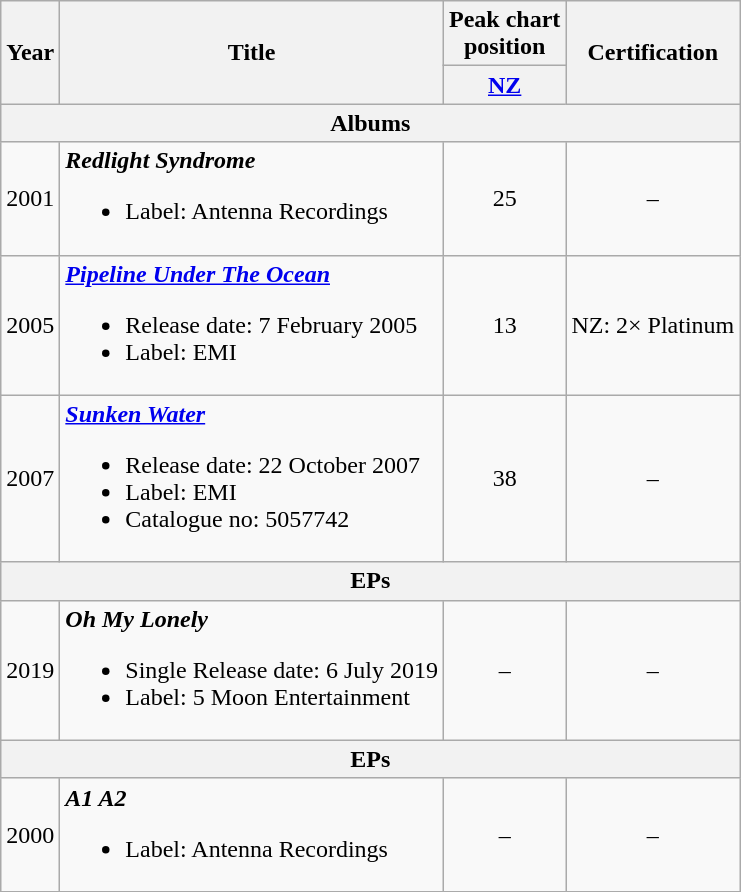<table class="wikitable">
<tr>
<th rowspan="2">Year</th>
<th rowspan="2">Title</th>
<th>Peak chart<br>position</th>
<th rowspan="2">Certification</th>
</tr>
<tr>
<th><a href='#'>NZ</a></th>
</tr>
<tr>
<th colspan="4">Albums</th>
</tr>
<tr>
<td>2001</td>
<td><strong><em>Redlight Syndrome</em></strong><br><ul><li>Label: Antenna Recordings</li></ul></td>
<td align="center">25</td>
<td align="center">–</td>
</tr>
<tr>
<td>2005</td>
<td><strong><em><a href='#'>Pipeline Under The Ocean</a></em></strong><br><ul><li>Release date: 7 February 2005</li><li>Label: EMI</li></ul></td>
<td align="center">13</td>
<td>NZ: 2× Platinum</td>
</tr>
<tr>
<td>2007</td>
<td><strong><em><a href='#'>Sunken Water</a></em></strong><br><ul><li>Release date: 22 October 2007</li><li>Label: EMI</li><li>Catalogue no: 5057742</li></ul></td>
<td align="center">38</td>
<td align="center">–</td>
</tr>
<tr>
<th colspan="6">EPs</th>
</tr>
<tr>
<td>2019</td>
<td><strong><em>Oh My Lonely</em></strong><br><ul><li>Single Release date: 6 July 2019</li><li>Label: 5 Moon Entertainment</li></ul></td>
<td align="center">–</td>
<td align="center">–</td>
</tr>
<tr>
<th colspan="6">EPs</th>
</tr>
<tr>
<td>2000</td>
<td><strong><em>A1 A2</em></strong><br><ul><li>Label: Antenna Recordings</li></ul></td>
<td align="center">–</td>
<td align="center">–</td>
</tr>
<tr>
</tr>
</table>
